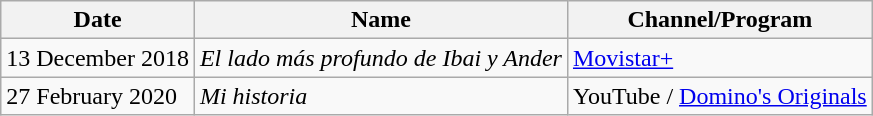<table class="wikitable">
<tr>
<th>Date</th>
<th>Name</th>
<th>Channel/Program</th>
</tr>
<tr>
<td>13 December 2018</td>
<td><em>El lado más profundo de Ibai y Ander</em></td>
<td><a href='#'>Movistar+</a></td>
</tr>
<tr>
<td>27 February 2020</td>
<td><em>Mi historia</em></td>
<td>YouTube / <a href='#'>Domino's Originals</a></td>
</tr>
</table>
